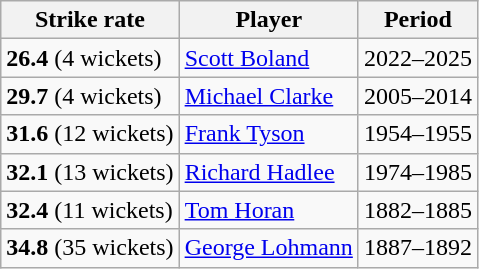<table class="wikitable">
<tr>
<th>Strike rate</th>
<th>Player</th>
<th>Period</th>
</tr>
<tr>
<td><strong>26.4</strong> (4 wickets)</td>
<td> <a href='#'>Scott Boland</a></td>
<td>2022–2025</td>
</tr>
<tr>
<td><strong>29.7</strong> (4 wickets)</td>
<td> <a href='#'>Michael Clarke</a></td>
<td>2005–2014</td>
</tr>
<tr>
<td><strong>31.6</strong> (12 wickets)</td>
<td> <a href='#'>Frank Tyson</a></td>
<td>1954–1955</td>
</tr>
<tr>
<td><strong>32.1</strong> (13 wickets)</td>
<td> <a href='#'>Richard Hadlee</a></td>
<td>1974–1985</td>
</tr>
<tr>
<td><strong>32.4</strong> (11 wickets)</td>
<td> <a href='#'>Tom Horan</a></td>
<td>1882–1885</td>
</tr>
<tr>
<td><strong>34.8</strong> (35 wickets)</td>
<td> <a href='#'>George Lohmann</a></td>
<td>1887–1892</td>
</tr>
</table>
